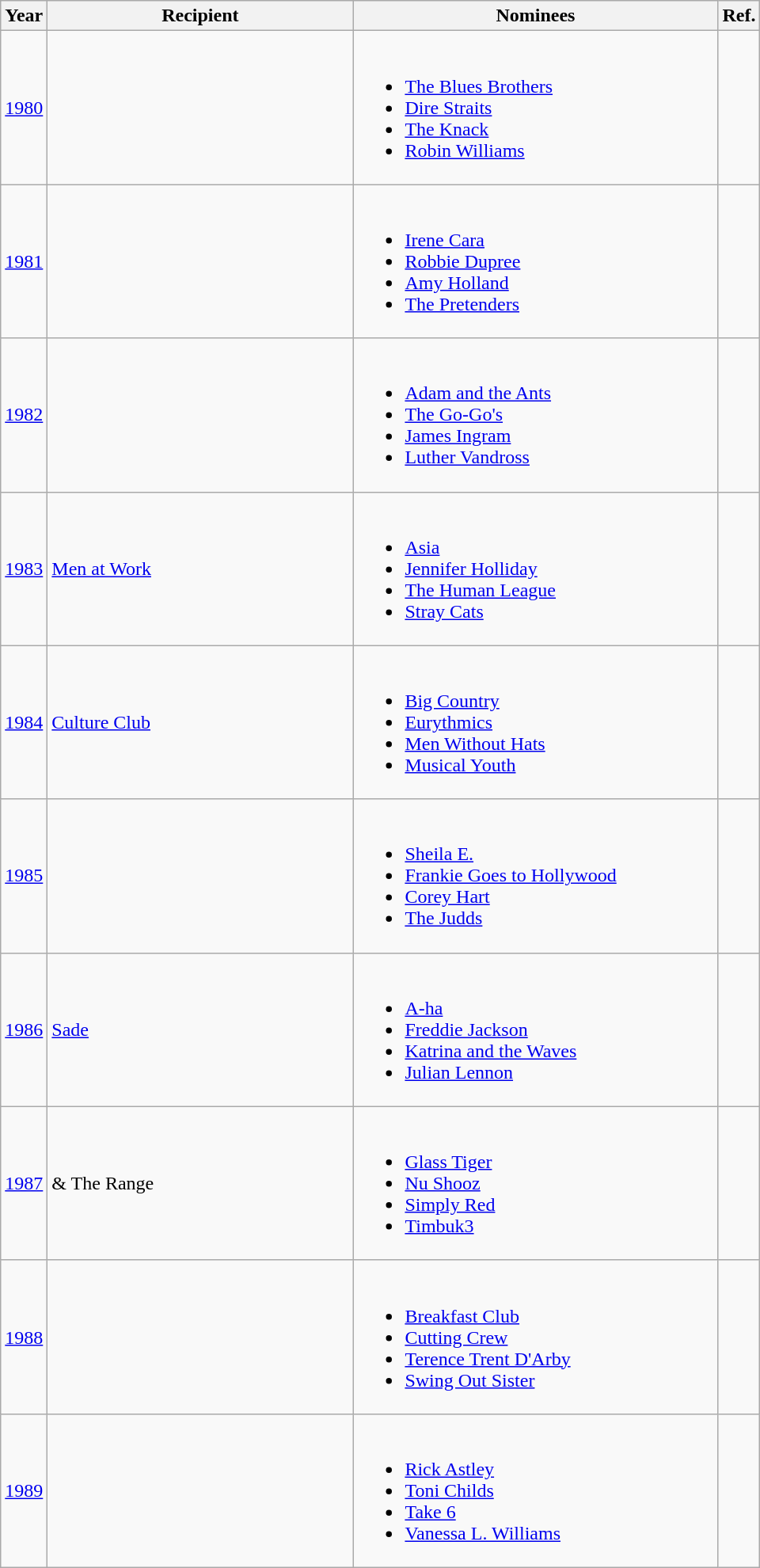<table class="wikitable sortable">
<tr>
<th scope="col" bgcolor="#efefef">Year</th>
<th scope="col" bgcolor="#efefef" width=250px>Recipient</th>
<th scope="col" bgcolor="#efefef" width=300px class=unsortable>Nominees</th>
<th scope="col" bgcolor="#efefef" class=unsortable>Ref.</th>
</tr>
<tr>
<td scope="row" align="center"><a href='#'>1980</a></td>
<td></td>
<td><br><ul><li><a href='#'>The Blues Brothers</a></li><li><a href='#'>Dire Straits</a></li><li><a href='#'>The Knack</a></li><li><a href='#'>Robin Williams</a></li></ul></td>
<td align="center"></td>
</tr>
<tr>
<td scope="row" align="center"><a href='#'>1981</a></td>
<td></td>
<td><br><ul><li><a href='#'>Irene Cara</a></li><li><a href='#'>Robbie Dupree</a></li><li><a href='#'>Amy Holland</a></li><li><a href='#'>The Pretenders</a></li></ul></td>
<td align="center"></td>
</tr>
<tr>
<td scope="row" align="center"><a href='#'>1982</a></td>
<td></td>
<td><br><ul><li><a href='#'>Adam and the Ants</a></li><li><a href='#'>The Go-Go's</a></li><li><a href='#'>James Ingram</a></li><li><a href='#'>Luther Vandross</a></li></ul></td>
<td align="center"></td>
</tr>
<tr>
<td scope="row" align="center"><a href='#'>1983</a></td>
<td><a href='#'>Men at Work</a></td>
<td><br><ul><li><a href='#'>Asia</a></li><li><a href='#'>Jennifer Holliday</a></li><li><a href='#'>The Human League</a></li><li><a href='#'>Stray Cats</a></li></ul></td>
<td align="center"></td>
</tr>
<tr>
<td scope="row" align="center"><a href='#'>1984</a></td>
<td><a href='#'>Culture Club</a></td>
<td><br><ul><li><a href='#'>Big Country</a></li><li><a href='#'>Eurythmics</a></li><li><a href='#'>Men Without Hats</a></li><li><a href='#'>Musical Youth</a></li></ul></td>
<td align="center"></td>
</tr>
<tr>
<td scope="row" align="center"><a href='#'>1985</a></td>
<td></td>
<td><br><ul><li><a href='#'>Sheila E.</a></li><li><a href='#'>Frankie Goes to Hollywood</a></li><li><a href='#'>Corey Hart</a></li><li><a href='#'>The Judds</a></li></ul></td>
<td align="center"></td>
</tr>
<tr>
<td scope="row" align="center"><a href='#'>1986</a></td>
<td><a href='#'>Sade</a></td>
<td><br><ul><li><a href='#'>A-ha</a></li><li><a href='#'>Freddie Jackson</a></li><li><a href='#'>Katrina and the Waves</a></li><li><a href='#'>Julian Lennon</a></li></ul></td>
<td align="center"></td>
</tr>
<tr>
<td scope="row" align="center"><a href='#'>1987</a></td>
<td> & The Range</td>
<td><br><ul><li><a href='#'>Glass Tiger</a></li><li><a href='#'>Nu Shooz</a></li><li><a href='#'>Simply Red</a></li><li><a href='#'>Timbuk3</a></li></ul></td>
<td align="center"></td>
</tr>
<tr>
<td scope="row" align="center"><a href='#'>1988</a></td>
<td></td>
<td><br><ul><li><a href='#'>Breakfast Club</a></li><li><a href='#'>Cutting Crew</a></li><li><a href='#'>Terence Trent D'Arby</a></li><li><a href='#'>Swing Out Sister</a></li></ul></td>
<td align="center"></td>
</tr>
<tr>
<td scope="row" align="center"><a href='#'>1989</a></td>
<td></td>
<td><br><ul><li><a href='#'>Rick Astley</a></li><li><a href='#'>Toni Childs</a></li><li><a href='#'>Take 6</a></li><li><a href='#'>Vanessa L. Williams</a></li></ul></td>
<td align="center"></td>
</tr>
</table>
